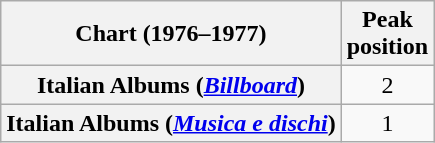<table class="wikitable plainrowheaders" style="text-align:center">
<tr>
<th scope="col">Chart (1976–1977)</th>
<th scope="col">Peak<br>position</th>
</tr>
<tr>
<th scope="row">Italian Albums (<em><a href='#'>Billboard</a></em>)</th>
<td>2</td>
</tr>
<tr>
<th scope="row">Italian Albums (<em><a href='#'>Musica e dischi</a></em>)</th>
<td>1</td>
</tr>
</table>
